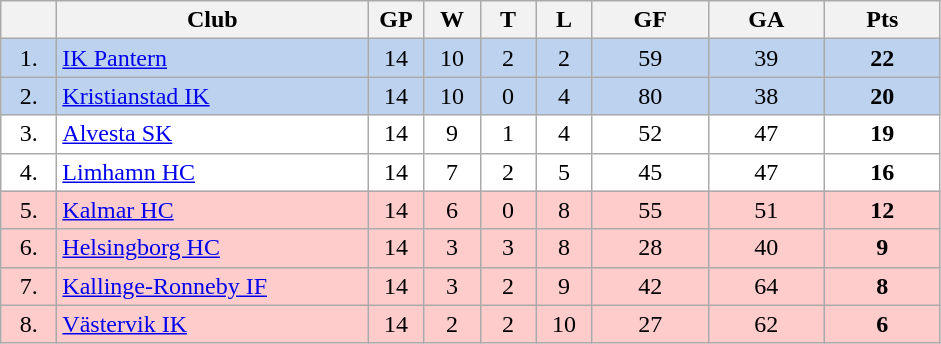<table class="wikitable">
<tr>
<th width="30"></th>
<th width="200">Club</th>
<th width="30">GP</th>
<th width="30">W</th>
<th width="30">T</th>
<th width="30">L</th>
<th width="70">GF</th>
<th width="70">GA</th>
<th width="70">Pts</th>
</tr>
<tr bgcolor="#BCD2EE" align="center">
<td>1.</td>
<td align="left"><a href='#'>IK Pantern</a></td>
<td>14</td>
<td>10</td>
<td>2</td>
<td>2</td>
<td>59</td>
<td>39</td>
<td><strong>22</strong></td>
</tr>
<tr bgcolor="#BCD2EE" align="center">
<td>2.</td>
<td align="left"><a href='#'>Kristianstad IK</a></td>
<td>14</td>
<td>10</td>
<td>0</td>
<td>4</td>
<td>80</td>
<td>38</td>
<td><strong>20</strong></td>
</tr>
<tr bgcolor="#FFFFFF" align="center">
<td>3.</td>
<td align="left"><a href='#'>Alvesta SK</a></td>
<td>14</td>
<td>9</td>
<td>1</td>
<td>4</td>
<td>52</td>
<td>47</td>
<td><strong>19</strong></td>
</tr>
<tr bgcolor="#FFFFFF" align="center">
<td>4.</td>
<td align="left"><a href='#'>Limhamn HC</a></td>
<td>14</td>
<td>7</td>
<td>2</td>
<td>5</td>
<td>45</td>
<td>47</td>
<td><strong>16</strong></td>
</tr>
<tr bgcolor="#FFCCCC" align="center">
<td>5.</td>
<td align="left"><a href='#'>Kalmar HC</a></td>
<td>14</td>
<td>6</td>
<td>0</td>
<td>8</td>
<td>55</td>
<td>51</td>
<td><strong>12</strong></td>
</tr>
<tr bgcolor="#FFCCCC" align="center">
<td>6.</td>
<td align="left"><a href='#'>Helsingborg HC</a></td>
<td>14</td>
<td>3</td>
<td>3</td>
<td>8</td>
<td>28</td>
<td>40</td>
<td><strong>9</strong></td>
</tr>
<tr bgcolor="#FFCCCC" align="center">
<td>7.</td>
<td align="left"><a href='#'>Kallinge-Ronneby IF</a></td>
<td>14</td>
<td>3</td>
<td>2</td>
<td>9</td>
<td>42</td>
<td>64</td>
<td><strong>8</strong></td>
</tr>
<tr bgcolor="#FFCCCC" align="center">
<td>8.</td>
<td align="left"><a href='#'>Västervik IK</a></td>
<td>14</td>
<td>2</td>
<td>2</td>
<td>10</td>
<td>27</td>
<td>62</td>
<td><strong>6</strong></td>
</tr>
</table>
